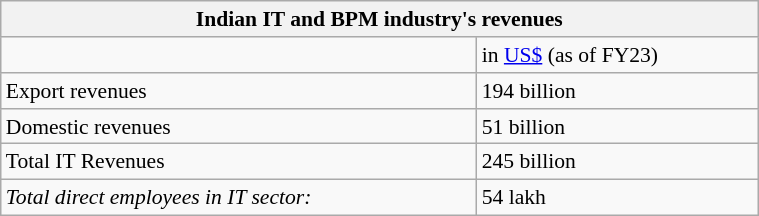<table class="wikitable" style="float: right; margin-left: 1em; width: 40%; font-size: 90%;">
<tr>
<th colspan="8"><strong>Indian IT and BPM industry's revenues</strong></th>
</tr>
<tr>
<td></td>
<td>in <a href='#'>US$</a> (as of FY23)</td>
</tr>
<tr>
<td>Export revenues</td>
<td>194 billion</td>
</tr>
<tr>
<td>Domestic revenues</td>
<td>51 billion</td>
</tr>
<tr>
<td>Total IT Revenues</td>
<td>245 billion</td>
</tr>
<tr>
<td><em>Total direct employees in IT sector:</em></td>
<td>54 lakh</td>
</tr>
</table>
